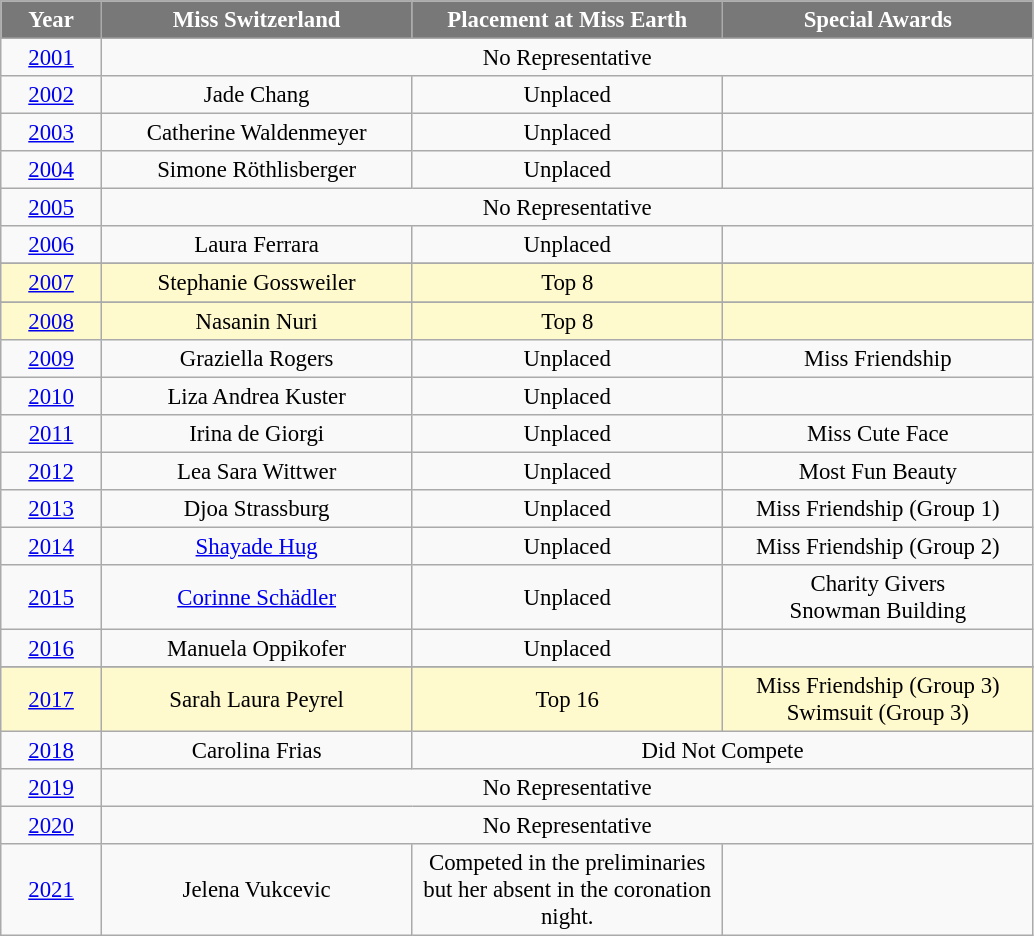<table class="wikitable sortable" style="font-size: 95%; text-align:center">
<tr>
<th width="60" style="background-color:#787878;color:#FFFFFF;">Year</th>
<th width="200" style="background-color:#787878;color:#FFFFFF;">Miss Switzerland</th>
<th width="200" style="background-color:#787878;color:#FFFFFF;">Placement at Miss Earth</th>
<th width="200" style="background-color:#787878;color:#FFFFFF;">Special Awards</th>
</tr>
<tr>
<td><a href='#'>2001</a></td>
<td colspan="3">No Representative</td>
</tr>
<tr>
<td><a href='#'>2002</a></td>
<td>Jade Chang</td>
<td>Unplaced</td>
<td></td>
</tr>
<tr>
<td><a href='#'>2003</a></td>
<td>Catherine Waldenmeyer</td>
<td>Unplaced</td>
<td></td>
</tr>
<tr>
<td><a href='#'>2004</a></td>
<td>Simone Röthlisberger</td>
<td>Unplaced</td>
<td></td>
</tr>
<tr>
<td><a href='#'>2005</a></td>
<td colspan="3">No Representative</td>
</tr>
<tr>
<td><a href='#'>2006</a></td>
<td>Laura Ferrara</td>
<td>Unplaced</td>
<td></td>
</tr>
<tr>
</tr>
<tr style="background-color:#FFFACD;">
<td><a href='#'>2007</a></td>
<td>Stephanie Gossweiler</td>
<td>Top 8</td>
<td></td>
</tr>
<tr>
</tr>
<tr style="background-color:#FFFACD;">
<td><a href='#'>2008</a></td>
<td>Nasanin Nuri</td>
<td>Top 8</td>
<td></td>
</tr>
<tr>
<td><a href='#'>2009</a></td>
<td>Graziella Rogers</td>
<td>Unplaced</td>
<td>Miss Friendship</td>
</tr>
<tr>
<td><a href='#'>2010</a></td>
<td>Liza Andrea Kuster</td>
<td>Unplaced</td>
<td></td>
</tr>
<tr>
<td><a href='#'>2011</a></td>
<td>Irina de Giorgi</td>
<td>Unplaced</td>
<td>Miss Cute Face</td>
</tr>
<tr>
<td><a href='#'>2012</a></td>
<td>Lea Sara Wittwer</td>
<td>Unplaced</td>
<td> Most Fun Beauty</td>
</tr>
<tr>
<td><a href='#'>2013</a></td>
<td>Djoa Strassburg</td>
<td>Unplaced</td>
<td> Miss Friendship (Group 1)</td>
</tr>
<tr>
<td><a href='#'>2014</a></td>
<td><a href='#'>Shayade Hug</a></td>
<td>Unplaced</td>
<td> Miss Friendship (Group 2)</td>
</tr>
<tr>
<td><a href='#'>2015</a></td>
<td><a href='#'>Corinne Schädler</a></td>
<td>Unplaced</td>
<td> Charity Givers <br>  Snowman Building</td>
</tr>
<tr>
<td><a href='#'>2016</a></td>
<td>Manuela Oppikofer</td>
<td>Unplaced</td>
<td></td>
</tr>
<tr>
</tr>
<tr style="background-color:#FFFACD;">
<td><a href='#'>2017</a></td>
<td>Sarah Laura Peyrel</td>
<td>Top 16</td>
<td> Miss Friendship (Group 3)<br> Swimsuit (Group 3)</td>
</tr>
<tr>
<td><a href='#'>2018</a></td>
<td>Carolina Frias</td>
<td colspan="2">Did Not Compete</td>
</tr>
<tr>
<td><a href='#'>2019</a></td>
<td colspan="3">No Representative</td>
</tr>
<tr>
<td><a href='#'>2020</a></td>
<td colspan="3">No Representative</td>
</tr>
<tr>
<td><a href='#'>2021</a></td>
<td>Jelena Vukcevic</td>
<td>Competed in the preliminaries but her absent in the coronation night.</td>
<td></td>
</tr>
</table>
